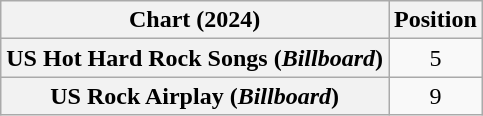<table class="wikitable sortable plainrowheaders" style="text-align:center">
<tr>
<th scope="col">Chart (2024)</th>
<th scope="col">Position</th>
</tr>
<tr>
<th scope="row">US Hot Hard Rock Songs (<em>Billboard</em>)</th>
<td>5</td>
</tr>
<tr>
<th scope="row">US Rock Airplay (<em>Billboard</em>)</th>
<td>9</td>
</tr>
</table>
